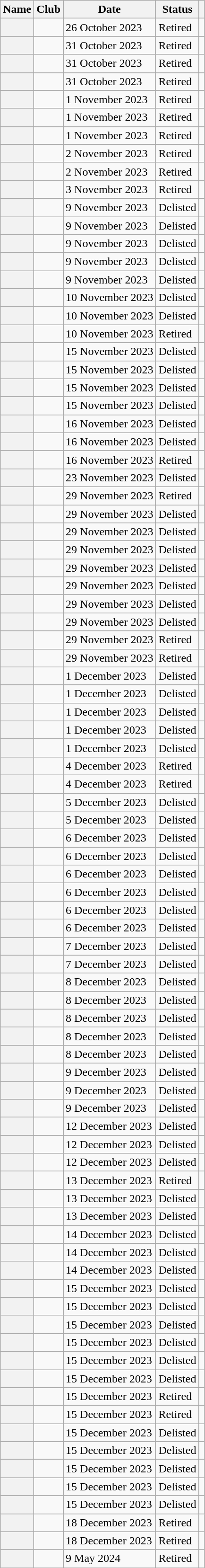<table class="wikitable sortable plainrowheaders">
<tr>
<th>Name</th>
<th>Club</th>
<th>Date</th>
<th>Status</th>
<th class=unsortable></th>
</tr>
<tr>
<th scope=row></th>
<td></td>
<td>26 October 2023</td>
<td>Retired</td>
<td align=center></td>
</tr>
<tr>
<th scope=row></th>
<td></td>
<td>31 October 2023</td>
<td>Retired</td>
<td align=center></td>
</tr>
<tr>
<th scope=row></th>
<td></td>
<td>31 October 2023</td>
<td>Retired</td>
<td align=center></td>
</tr>
<tr>
<th scope=row></th>
<td></td>
<td>31 October 2023</td>
<td>Retired</td>
<td align=center></td>
</tr>
<tr>
<th scope=row></th>
<td></td>
<td>1 November 2023</td>
<td>Retired</td>
<td align=center></td>
</tr>
<tr>
<th scope=row></th>
<td></td>
<td>1 November 2023</td>
<td>Retired</td>
<td align=center></td>
</tr>
<tr>
<th scope=row></th>
<td></td>
<td>1 November 2023</td>
<td>Retired</td>
<td align=center></td>
</tr>
<tr>
<th scope=row></th>
<td></td>
<td>2 November 2023</td>
<td>Retired</td>
<td align=center></td>
</tr>
<tr>
<th scope=row></th>
<td></td>
<td>2 November 2023</td>
<td>Retired</td>
<td align=center></td>
</tr>
<tr>
<th scope=row></th>
<td></td>
<td>3 November 2023</td>
<td>Retired</td>
<td align=center></td>
</tr>
<tr>
<th scope=row></th>
<td></td>
<td>9 November 2023</td>
<td>Delisted</td>
<td align=center></td>
</tr>
<tr>
<th scope=row></th>
<td></td>
<td>9 November 2023</td>
<td>Delisted</td>
<td align=center></td>
</tr>
<tr>
<th scope=row></th>
<td></td>
<td>9 November 2023</td>
<td>Delisted</td>
<td align=center></td>
</tr>
<tr>
<th scope=row></th>
<td></td>
<td>9 November 2023</td>
<td>Delisted</td>
<td align=center></td>
</tr>
<tr>
<th scope=row></th>
<td></td>
<td>9 November 2023</td>
<td>Delisted</td>
<td align=center></td>
</tr>
<tr>
<th scope=row></th>
<td></td>
<td>10 November 2023</td>
<td>Delisted</td>
<td align=center></td>
</tr>
<tr>
<th scope=row></th>
<td></td>
<td>10 November 2023</td>
<td>Delisted</td>
<td align=center></td>
</tr>
<tr>
<th scope=row></th>
<td></td>
<td>10 November 2023</td>
<td>Retired</td>
<td align=center></td>
</tr>
<tr>
<th scope=row></th>
<td></td>
<td>15 November 2023</td>
<td>Delisted</td>
<td align=center></td>
</tr>
<tr>
<th scope=row></th>
<td></td>
<td>15 November 2023</td>
<td>Delisted</td>
<td align=center></td>
</tr>
<tr>
<th scope=row></th>
<td></td>
<td>15 November 2023</td>
<td>Delisted</td>
<td align=center></td>
</tr>
<tr>
<th scope=row></th>
<td></td>
<td>15 November 2023</td>
<td>Delisted</td>
<td align=center></td>
</tr>
<tr>
<th scope=row></th>
<td></td>
<td>16 November 2023</td>
<td>Delisted</td>
<td align=center></td>
</tr>
<tr>
<th scope=row></th>
<td></td>
<td>16 November 2023</td>
<td>Delisted</td>
<td align=center></td>
</tr>
<tr>
<th scope=row></th>
<td></td>
<td>16 November 2023</td>
<td>Retired</td>
<td align=center></td>
</tr>
<tr>
<th scope=row></th>
<td></td>
<td>23 November 2023</td>
<td>Delisted</td>
<td align=center></td>
</tr>
<tr>
<th scope=row></th>
<td></td>
<td>29 November 2023</td>
<td>Retired</td>
<td align=center></td>
</tr>
<tr>
<th scope=row></th>
<td></td>
<td>29 November 2023</td>
<td>Delisted</td>
<td align=center></td>
</tr>
<tr>
<th scope=row></th>
<td></td>
<td>29 November 2023</td>
<td>Delisted</td>
<td align=center></td>
</tr>
<tr>
<th scope=row></th>
<td></td>
<td>29 November 2023</td>
<td>Delisted</td>
<td align=center></td>
</tr>
<tr>
<th scope=row></th>
<td></td>
<td>29 November 2023</td>
<td>Delisted</td>
<td align=center></td>
</tr>
<tr>
<th scope=row></th>
<td></td>
<td>29 November 2023</td>
<td>Delisted</td>
<td align=center></td>
</tr>
<tr>
<th scope=row></th>
<td></td>
<td>29 November 2023</td>
<td>Delisted</td>
<td align=center></td>
</tr>
<tr>
<th scope=row></th>
<td></td>
<td>29 November 2023</td>
<td>Delisted</td>
<td align=center></td>
</tr>
<tr>
<th scope=row></th>
<td></td>
<td>29 November 2023</td>
<td>Retired</td>
<td align=center></td>
</tr>
<tr>
<th scope=row></th>
<td></td>
<td>29 November 2023</td>
<td>Retired</td>
<td align=center></td>
</tr>
<tr>
<th scope=row></th>
<td></td>
<td>1 December 2023</td>
<td>Delisted</td>
<td align=center></td>
</tr>
<tr>
<th scope=row></th>
<td></td>
<td>1 December 2023</td>
<td>Delisted</td>
<td align=center></td>
</tr>
<tr>
<th scope=row></th>
<td></td>
<td>1 December 2023</td>
<td>Delisted</td>
<td align=center></td>
</tr>
<tr>
<th scope=row></th>
<td></td>
<td>1 December 2023</td>
<td>Delisted</td>
<td align=center></td>
</tr>
<tr>
<th scope=row></th>
<td></td>
<td>1 December 2023</td>
<td>Delisted</td>
<td align=center></td>
</tr>
<tr>
<th scope=row></th>
<td></td>
<td>4 December 2023</td>
<td>Retired</td>
<td align=center></td>
</tr>
<tr>
<th scope=row></th>
<td></td>
<td>4 December 2023</td>
<td>Retired</td>
<td align=center></td>
</tr>
<tr>
<th scope=row></th>
<td></td>
<td>5 December 2023</td>
<td>Delisted</td>
<td align=center></td>
</tr>
<tr>
<th scope=row></th>
<td></td>
<td>5 December 2023</td>
<td>Delisted</td>
<td align=center></td>
</tr>
<tr>
<th scope=row></th>
<td></td>
<td>6 December 2023</td>
<td>Delisted</td>
<td align=center></td>
</tr>
<tr>
<th scope=row></th>
<td></td>
<td>6 December 2023</td>
<td>Delisted</td>
<td align=center></td>
</tr>
<tr>
<th scope=row></th>
<td></td>
<td>6 December 2023</td>
<td>Delisted</td>
<td align=center></td>
</tr>
<tr>
<th scope=row></th>
<td></td>
<td>6 December 2023</td>
<td>Delisted</td>
<td align=center></td>
</tr>
<tr>
<th scope=row></th>
<td></td>
<td>6 December 2023</td>
<td>Delisted</td>
<td align=center></td>
</tr>
<tr>
<th scope=row></th>
<td></td>
<td>6 December 2023</td>
<td>Delisted</td>
<td align=center></td>
</tr>
<tr>
<th scope=row></th>
<td></td>
<td>7 December 2023</td>
<td>Delisted</td>
<td align=center></td>
</tr>
<tr>
<th scope=row></th>
<td></td>
<td>7 December 2023</td>
<td>Delisted</td>
<td align=center></td>
</tr>
<tr>
<th scope=row></th>
<td></td>
<td>8 December 2023</td>
<td>Delisted</td>
<td align=center></td>
</tr>
<tr>
<th scope=row></th>
<td></td>
<td>8 December 2023</td>
<td>Delisted</td>
<td align=center></td>
</tr>
<tr>
<th scope=row></th>
<td></td>
<td>8 December 2023</td>
<td>Delisted</td>
<td align=center></td>
</tr>
<tr>
<th scope=row></th>
<td></td>
<td>8 December 2023</td>
<td>Delisted</td>
<td align=center></td>
</tr>
<tr>
<th scope=row></th>
<td></td>
<td>8 December 2023</td>
<td>Delisted</td>
<td align=center></td>
</tr>
<tr>
<th scope=row></th>
<td></td>
<td>9 December 2023</td>
<td>Delisted</td>
<td align=center></td>
</tr>
<tr>
<th scope=row></th>
<td></td>
<td>9 December 2023</td>
<td>Delisted</td>
<td align=center></td>
</tr>
<tr>
<th scope=row></th>
<td></td>
<td>9 December 2023</td>
<td>Delisted</td>
<td align=center></td>
</tr>
<tr>
<th scope=row></th>
<td></td>
<td>12 December 2023</td>
<td>Delisted</td>
<td align=center></td>
</tr>
<tr>
<th scope=row></th>
<td></td>
<td>12 December 2023</td>
<td>Delisted</td>
<td align=center></td>
</tr>
<tr>
<th scope=row></th>
<td></td>
<td>12 December 2023</td>
<td>Delisted</td>
<td align=center></td>
</tr>
<tr>
<th scope=row></th>
<td></td>
<td>13 December 2023</td>
<td>Retired</td>
<td align=center></td>
</tr>
<tr>
<th scope=row></th>
<td></td>
<td>13 December 2023</td>
<td>Delisted</td>
<td align=center></td>
</tr>
<tr>
<th scope=row></th>
<td></td>
<td>13 December 2023</td>
<td>Delisted</td>
<td align=center></td>
</tr>
<tr>
<th scope=row></th>
<td></td>
<td>14 December 2023</td>
<td>Delisted</td>
<td align=center></td>
</tr>
<tr>
<th scope=row></th>
<td></td>
<td>14 December 2023</td>
<td>Delisted</td>
<td align=center></td>
</tr>
<tr>
<th scope=row></th>
<td></td>
<td>14 December 2023</td>
<td>Delisted</td>
<td align=center></td>
</tr>
<tr>
<th scope=row></th>
<td></td>
<td>15 December 2023</td>
<td>Delisted</td>
<td align=center></td>
</tr>
<tr>
<th scope=row></th>
<td></td>
<td>15 December 2023</td>
<td>Delisted</td>
<td align=center></td>
</tr>
<tr>
<th scope=row></th>
<td></td>
<td>15 December 2023</td>
<td>Delisted</td>
<td align=center></td>
</tr>
<tr>
<th scope=row></th>
<td></td>
<td>15 December 2023</td>
<td>Delisted</td>
<td align=center></td>
</tr>
<tr>
<th scope=row></th>
<td></td>
<td>15 December 2023</td>
<td>Delisted</td>
<td align=center></td>
</tr>
<tr>
<th scope=row></th>
<td></td>
<td>15 December 2023</td>
<td>Delisted</td>
<td align=center></td>
</tr>
<tr>
<th scope=row></th>
<td></td>
<td>15 December 2023</td>
<td>Retired</td>
<td align=center></td>
</tr>
<tr>
<th scope=row></th>
<td></td>
<td>15 December 2023</td>
<td>Retired</td>
<td align=center></td>
</tr>
<tr>
<th scope=row></th>
<td></td>
<td>15 December 2023</td>
<td>Delisted</td>
<td align=center></td>
</tr>
<tr>
<th scope=row></th>
<td></td>
<td>15 December 2023</td>
<td>Delisted</td>
<td align=center></td>
</tr>
<tr>
<th scope=row></th>
<td></td>
<td>15 December 2023</td>
<td>Delisted</td>
<td align=center></td>
</tr>
<tr>
<th scope=row></th>
<td></td>
<td>15 December 2023</td>
<td>Delisted</td>
<td align=center></td>
</tr>
<tr>
<th scope=row></th>
<td></td>
<td>15 December 2023</td>
<td>Delisted</td>
<td align=center></td>
</tr>
<tr>
<th scope=row></th>
<td></td>
<td>18 December 2023</td>
<td>Retired</td>
<td align=center></td>
</tr>
<tr>
<th scope=row></th>
<td></td>
<td>18 December 2023</td>
<td>Retired</td>
<td align=center></td>
</tr>
<tr>
<th scope=row></th>
<td></td>
<td>9 May 2024</td>
<td>Retired</td>
<td align=center></td>
</tr>
</table>
